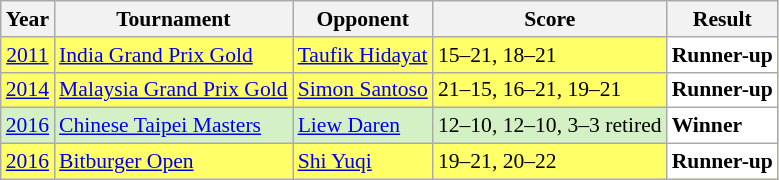<table class="sortable wikitable" style="font-size: 90%;">
<tr>
<th>Year</th>
<th>Tournament</th>
<th>Opponent</th>
<th>Score</th>
<th>Result</th>
</tr>
<tr style="background:#FFFF67">
<td align="center"><a href='#'>2011</a></td>
<td align="left"><a href='#'>India Grand Prix Gold</a></td>
<td align="left"> <a href='#'>Taufik Hidayat</a></td>
<td align="left">15–21, 18–21</td>
<td style="text-align:left; background:white"> <strong>Runner-up</strong></td>
</tr>
<tr style="background:#FFFF67">
<td align="center"><a href='#'>2014</a></td>
<td align="left"><a href='#'>Malaysia Grand Prix Gold</a></td>
<td align="left"> <a href='#'>Simon Santoso</a></td>
<td align="left">21–15, 16–21, 19–21</td>
<td style="text-align:left; background:white"> <strong>Runner-up</strong></td>
</tr>
<tr style="background:#D4F1C5">
<td align="center"><a href='#'>2016</a></td>
<td align="left"><a href='#'>Chinese Taipei Masters</a></td>
<td align="left"> <a href='#'>Liew Daren</a></td>
<td align="left">12–10, 12–10, 3–3 retired</td>
<td style="text-align:left; background:white"> <strong>Winner</strong></td>
</tr>
<tr style="background:#FFFF67">
<td align="center"><a href='#'>2016</a></td>
<td align="left"><a href='#'>Bitburger Open</a></td>
<td align="left"> <a href='#'>Shi Yuqi</a></td>
<td align="left">19–21, 20–22</td>
<td style="text-align:left; background:white"> <strong>Runner-up</strong></td>
</tr>
</table>
